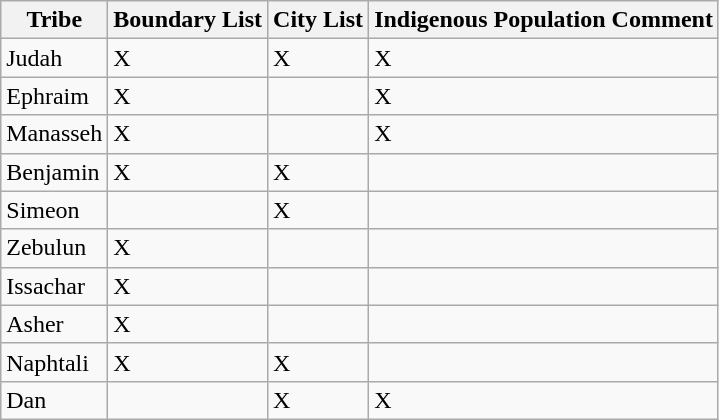<table class =wikitable>
<tr>
<th>Tribe</th>
<th>Boundary List</th>
<th>City List</th>
<th>Indigenous Population Comment</th>
</tr>
<tr>
<td>Judah</td>
<td>X</td>
<td>X</td>
<td>X</td>
</tr>
<tr>
<td>Ephraim</td>
<td>X</td>
<td></td>
<td>X</td>
</tr>
<tr>
<td>Manasseh</td>
<td>X</td>
<td></td>
<td>X</td>
</tr>
<tr>
<td>Benjamin</td>
<td>X</td>
<td>X</td>
<td></td>
</tr>
<tr>
<td>Simeon</td>
<td></td>
<td>X</td>
<td></td>
</tr>
<tr>
<td>Zebulun</td>
<td>X</td>
<td></td>
<td></td>
</tr>
<tr>
<td>Issachar</td>
<td>X</td>
<td></td>
<td></td>
</tr>
<tr>
<td>Asher</td>
<td>X</td>
<td></td>
<td></td>
</tr>
<tr>
<td>Naphtali</td>
<td>X</td>
<td>X</td>
<td></td>
</tr>
<tr>
<td>Dan</td>
<td></td>
<td>X</td>
<td>X</td>
</tr>
</table>
